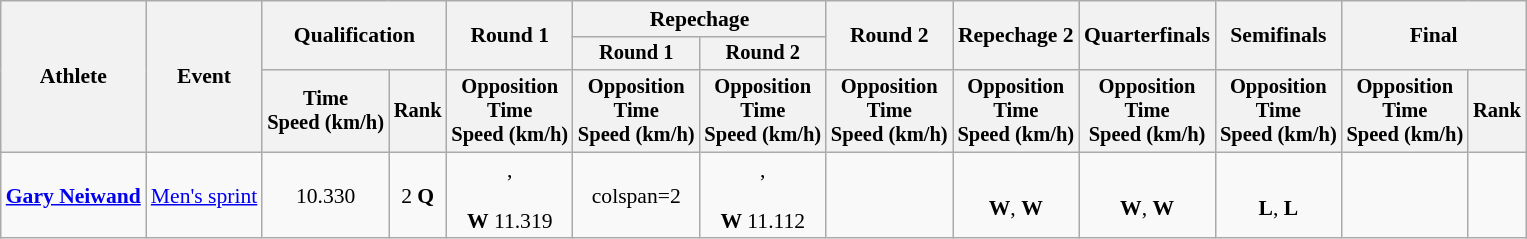<table class="wikitable" style="font-size:90%">
<tr>
<th rowspan=3>Athlete</th>
<th rowspan=3>Event</th>
<th rowspan=2 colspan=2>Qualification</th>
<th rowspan=2>Round 1</th>
<th colspan=2>Repechage</th>
<th rowspan=2>Round 2</th>
<th rowspan=2>Repechage 2</th>
<th rowspan=2>Quarterfinals</th>
<th rowspan=2>Semifinals</th>
<th rowspan=2 colspan=2>Final</th>
</tr>
<tr style="font-size:95%">
<th>Round 1</th>
<th>Round 2</th>
</tr>
<tr style="font-size:95%">
<th>Time<br>Speed (km/h)</th>
<th>Rank</th>
<th>Opposition<br>Time<br>Speed (km/h)</th>
<th>Opposition<br>Time<br>Speed (km/h)</th>
<th>Opposition<br>Time<br>Speed (km/h)</th>
<th>Opposition<br>Time<br>Speed (km/h)</th>
<th>Opposition<br>Time<br>Speed (km/h)</th>
<th>Opposition<br>Time<br>Speed (km/h)</th>
<th>Opposition<br>Time<br>Speed (km/h)</th>
<th>Opposition<br>Time<br>Speed (km/h)</th>
<th>Rank</th>
</tr>
<tr align=center>
<td align=left><strong><a href='#'>Gary Neiwand</a></strong></td>
<td align=left><a href='#'>Men's sprint</a></td>
<td>10.330</td>
<td>2 <strong>Q</strong></td>
<td>,<br><br><strong>W</strong> 11.319</td>
<td>colspan=2</td>
<td>,<br><br><strong>W</strong> 11.112</td>
<td></td>
<td><br><strong>W</strong>, <strong>W</strong></td>
<td><br><strong>W</strong>, <strong>W</strong></td>
<td><br><strong>L</strong>, <strong>L</strong></td>
<td></td>
</tr>
</table>
